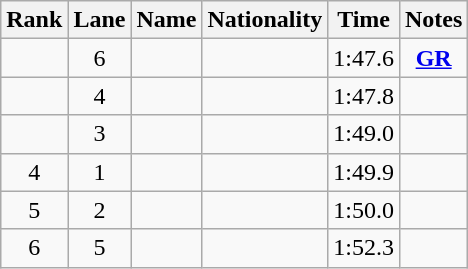<table class="wikitable sortable" style="text-align:center">
<tr>
<th>Rank</th>
<th>Lane</th>
<th>Name</th>
<th>Nationality</th>
<th>Time</th>
<th>Notes</th>
</tr>
<tr>
<td></td>
<td>6</td>
<td align=left></td>
<td align=left></td>
<td>1:47.6</td>
<td><strong><a href='#'>GR</a></strong></td>
</tr>
<tr>
<td></td>
<td>4</td>
<td align=left></td>
<td align=left></td>
<td>1:47.8</td>
<td></td>
</tr>
<tr>
<td></td>
<td>3</td>
<td align=left></td>
<td align=left></td>
<td>1:49.0</td>
<td></td>
</tr>
<tr>
<td>4</td>
<td>1</td>
<td align=left></td>
<td align=left></td>
<td>1:49.9</td>
<td></td>
</tr>
<tr>
<td>5</td>
<td>2</td>
<td align=left></td>
<td align=left></td>
<td>1:50.0</td>
<td></td>
</tr>
<tr>
<td>6</td>
<td>5</td>
<td align=left></td>
<td align=left></td>
<td>1:52.3</td>
<td></td>
</tr>
</table>
